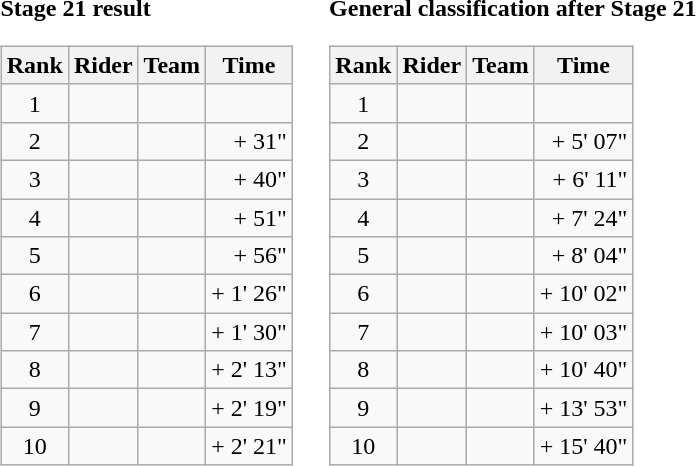<table>
<tr>
<td><strong>Stage 21 result</strong><br><table class="wikitable">
<tr>
<th scope="col">Rank</th>
<th scope="col">Rider</th>
<th scope="col">Team</th>
<th scope="col">Time</th>
</tr>
<tr>
<td style="text-align:center;">1</td>
<td></td>
<td></td>
<td style="text-align:right;"></td>
</tr>
<tr>
<td style="text-align:center;">2</td>
<td></td>
<td></td>
<td style="text-align:right;">+ 31"</td>
</tr>
<tr>
<td style="text-align:center;">3</td>
<td></td>
<td></td>
<td style="text-align:right;">+ 40"</td>
</tr>
<tr>
<td style="text-align:center;">4</td>
<td></td>
<td></td>
<td style="text-align:right;">+ 51"</td>
</tr>
<tr>
<td style="text-align:center;">5</td>
<td></td>
<td></td>
<td style="text-align:right;">+ 56"</td>
</tr>
<tr>
<td style="text-align:center;">6</td>
<td></td>
<td></td>
<td style="text-align:right;">+ 1' 26"</td>
</tr>
<tr>
<td style="text-align:center;">7</td>
<td></td>
<td></td>
<td style="text-align:right;">+ 1' 30"</td>
</tr>
<tr>
<td style="text-align:center;">8</td>
<td></td>
<td></td>
<td style="text-align:right;">+ 2' 13"</td>
</tr>
<tr>
<td style="text-align:center;">9</td>
<td></td>
<td></td>
<td style="text-align:right;">+ 2' 19"</td>
</tr>
<tr>
<td style="text-align:center;">10</td>
<td></td>
<td></td>
<td style="text-align:right;">+ 2' 21"</td>
</tr>
</table>
</td>
<td></td>
<td><strong>General classification after Stage 21</strong><br><table class="wikitable">
<tr>
<th scope="col">Rank</th>
<th scope="col">Rider</th>
<th scope="col">Team</th>
<th scope="col">Time</th>
</tr>
<tr>
<td style="text-align:center;">1</td>
<td></td>
<td></td>
<td style="text-align:right;"></td>
</tr>
<tr>
<td style="text-align:center;">2</td>
<td></td>
<td></td>
<td style="text-align:right;">+ 5' 07"</td>
</tr>
<tr>
<td style="text-align:center;">3</td>
<td></td>
<td></td>
<td style="text-align:right;">+ 6' 11"</td>
</tr>
<tr>
<td style="text-align:center;">4</td>
<td></td>
<td></td>
<td style="text-align:right;">+ 7' 24"</td>
</tr>
<tr>
<td style="text-align:center;">5</td>
<td></td>
<td></td>
<td style="text-align:right;">+ 8' 04"</td>
</tr>
<tr>
<td style="text-align:center;">6</td>
<td></td>
<td></td>
<td style="text-align:right;">+ 10' 02"</td>
</tr>
<tr>
<td style="text-align:center;">7</td>
<td></td>
<td></td>
<td style="text-align:right;">+ 10' 03"</td>
</tr>
<tr>
<td style="text-align:center;">8</td>
<td></td>
<td></td>
<td style="text-align:right;">+ 10' 40"</td>
</tr>
<tr>
<td style="text-align:center;">9</td>
<td></td>
<td></td>
<td style="text-align:right;">+ 13' 53"</td>
</tr>
<tr>
<td style="text-align:center;">10</td>
<td></td>
<td></td>
<td style="text-align:right;">+ 15' 40"</td>
</tr>
</table>
</td>
</tr>
</table>
